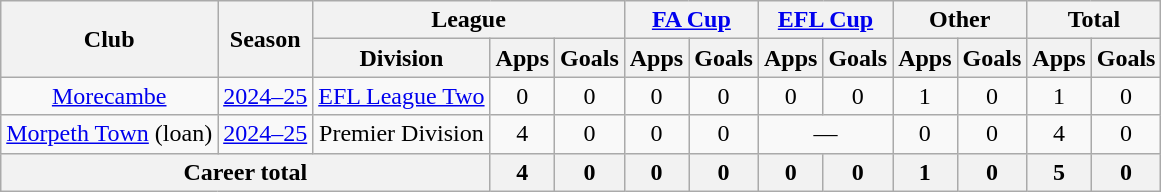<table class="wikitable" style="text-align:center;">
<tr>
<th rowspan="2">Club</th>
<th rowspan="2">Season</th>
<th colspan="3">League</th>
<th colspan="2"><a href='#'>FA Cup</a></th>
<th colspan="2"><a href='#'>EFL Cup</a></th>
<th colspan="2">Other</th>
<th colspan="2">Total</th>
</tr>
<tr>
<th>Division</th>
<th>Apps</th>
<th>Goals</th>
<th>Apps</th>
<th>Goals</th>
<th>Apps</th>
<th>Goals</th>
<th>Apps</th>
<th>Goals</th>
<th>Apps</th>
<th>Goals</th>
</tr>
<tr>
<td><a href='#'>Morecambe</a></td>
<td><a href='#'>2024–25</a></td>
<td><a href='#'>EFL League Two</a></td>
<td>0</td>
<td>0</td>
<td>0</td>
<td>0</td>
<td>0</td>
<td>0</td>
<td>1</td>
<td>0</td>
<td>1</td>
<td>0</td>
</tr>
<tr>
<td><a href='#'>Morpeth Town</a> (loan)</td>
<td><a href='#'>2024–25</a></td>
<td><a href='#'></a> Premier Division</td>
<td>4</td>
<td>0</td>
<td>0</td>
<td>0</td>
<td colspan=2>—</td>
<td>0</td>
<td>0</td>
<td>4</td>
<td>0</td>
</tr>
<tr>
<th colspan="3">Career total</th>
<th>4</th>
<th>0</th>
<th>0</th>
<th>0</th>
<th>0</th>
<th>0</th>
<th>1</th>
<th>0</th>
<th>5</th>
<th>0</th>
</tr>
</table>
